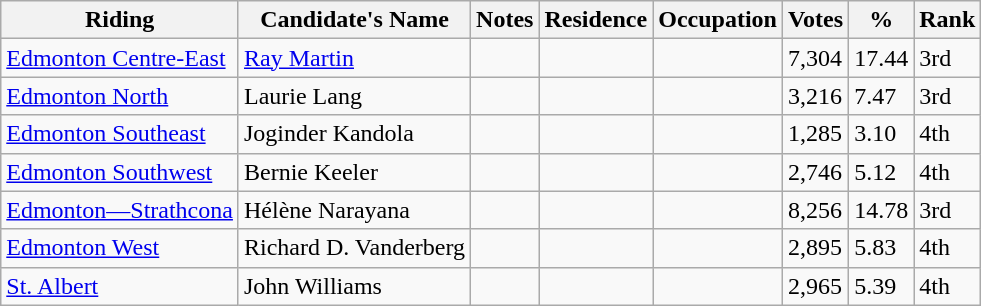<table class="wikitable sortable">
<tr>
<th>Riding<br></th>
<th>Candidate's Name</th>
<th>Notes</th>
<th>Residence</th>
<th>Occupation</th>
<th>Votes</th>
<th>%</th>
<th>Rank</th>
</tr>
<tr>
<td><a href='#'>Edmonton Centre-East</a></td>
<td><a href='#'>Ray Martin</a></td>
<td></td>
<td></td>
<td></td>
<td>7,304</td>
<td>17.44</td>
<td>3rd</td>
</tr>
<tr>
<td><a href='#'>Edmonton North</a></td>
<td>Laurie Lang</td>
<td></td>
<td></td>
<td></td>
<td>3,216</td>
<td>7.47</td>
<td>3rd</td>
</tr>
<tr>
<td><a href='#'>Edmonton Southeast</a></td>
<td>Joginder Kandola</td>
<td></td>
<td></td>
<td></td>
<td>1,285</td>
<td>3.10</td>
<td>4th</td>
</tr>
<tr>
<td><a href='#'>Edmonton Southwest</a></td>
<td>Bernie Keeler</td>
<td></td>
<td></td>
<td></td>
<td>2,746</td>
<td>5.12</td>
<td>4th</td>
</tr>
<tr>
<td><a href='#'>Edmonton—Strathcona</a></td>
<td>Hélène Narayana</td>
<td></td>
<td></td>
<td></td>
<td>8,256</td>
<td>14.78</td>
<td>3rd</td>
</tr>
<tr>
<td><a href='#'>Edmonton West</a></td>
<td>Richard D. Vanderberg</td>
<td></td>
<td></td>
<td></td>
<td>2,895</td>
<td>5.83</td>
<td>4th</td>
</tr>
<tr>
<td><a href='#'>St. Albert</a></td>
<td>John Williams</td>
<td></td>
<td></td>
<td></td>
<td>2,965</td>
<td>5.39</td>
<td>4th</td>
</tr>
</table>
